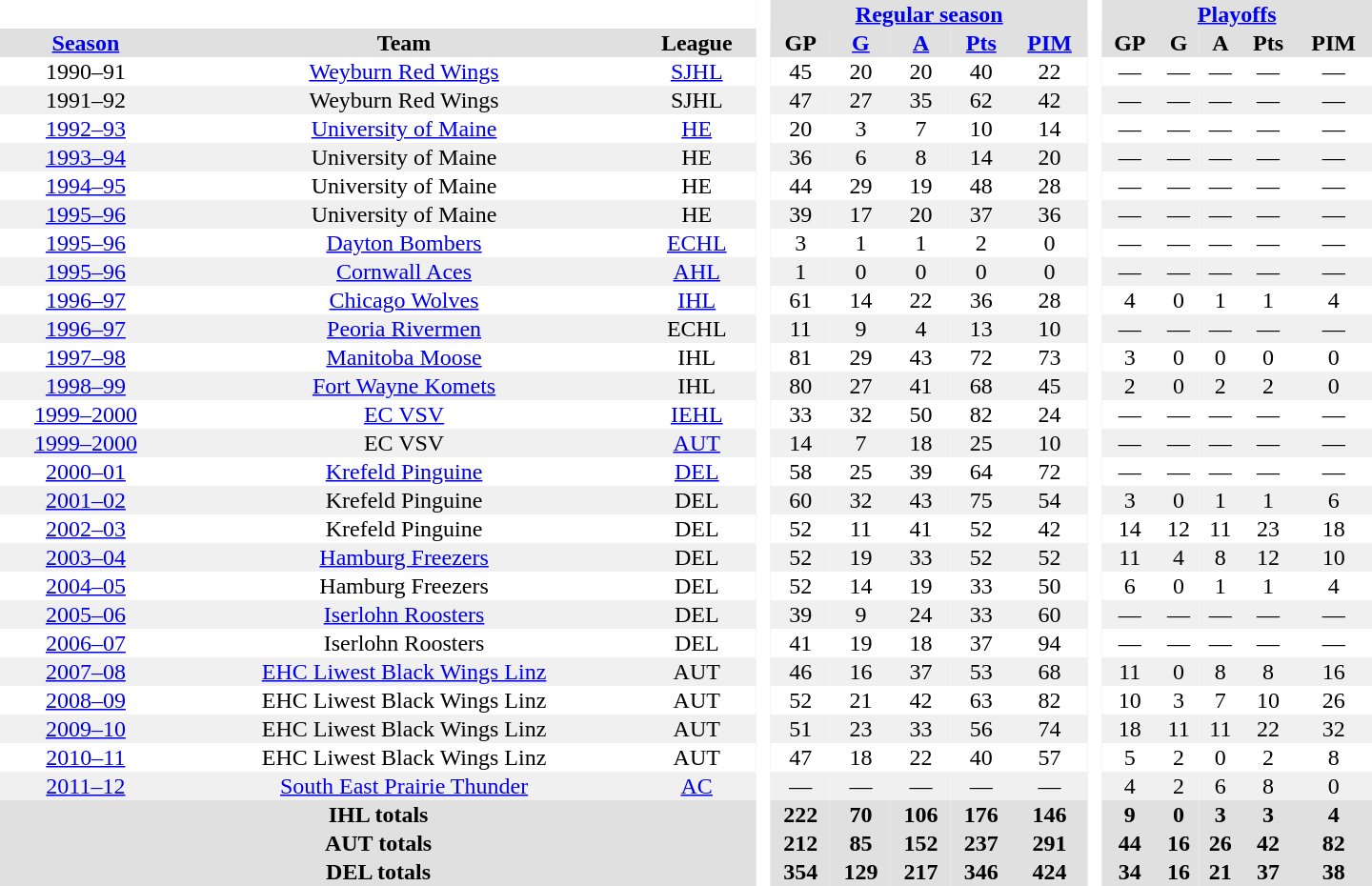<table border="0" cellpadding="1" cellspacing="0" style="text-align:center; width:60em">
<tr style="background:#e0e0e0;">
<th colspan="3" style="background:#fff;"> </th>
<th rowspan="99" style="background:#fff;"> </th>
<th colspan="5"><a href='#'>Regular season</a></th>
<th rowspan="99" style="background:#fff;"> </th>
<th colspan="5"><a href='#'>Playoffs</a></th>
</tr>
<tr style="background:#e0e0e0;">
<th><a href='#'>Season</a></th>
<th>Team</th>
<th>League</th>
<th>GP</th>
<th><a href='#'>G</a></th>
<th><a href='#'>A</a></th>
<th><a href='#'>Pts</a></th>
<th><a href='#'>PIM</a></th>
<th>GP</th>
<th>G</th>
<th>A</th>
<th>Pts</th>
<th>PIM</th>
</tr>
<tr>
<td>1990–91</td>
<td><a href='#'>Weyburn Red Wings</a></td>
<td><a href='#'>SJHL</a></td>
<td>45</td>
<td>20</td>
<td>20</td>
<td>40</td>
<td>22</td>
<td>—</td>
<td>—</td>
<td>—</td>
<td>—</td>
<td>—</td>
</tr>
<tr style="background:#f0f0f0;">
<td>1991–92</td>
<td>Weyburn Red Wings</td>
<td>SJHL</td>
<td>47</td>
<td>27</td>
<td>35</td>
<td>62</td>
<td>42</td>
<td>—</td>
<td>—</td>
<td>—</td>
<td>—</td>
<td>—</td>
</tr>
<tr>
<td><a href='#'>1992–93</a></td>
<td><a href='#'>University of Maine</a></td>
<td><a href='#'>HE</a></td>
<td>20</td>
<td>3</td>
<td>7</td>
<td>10</td>
<td>14</td>
<td>—</td>
<td>—</td>
<td>—</td>
<td>—</td>
<td>—</td>
</tr>
<tr style="background:#f0f0f0;">
<td><a href='#'>1993–94</a></td>
<td>University of Maine</td>
<td>HE</td>
<td>36</td>
<td>6</td>
<td>8</td>
<td>14</td>
<td>20</td>
<td>—</td>
<td>—</td>
<td>—</td>
<td>—</td>
<td>—</td>
</tr>
<tr>
<td><a href='#'>1994–95</a></td>
<td>University of Maine</td>
<td>HE</td>
<td>44</td>
<td>29</td>
<td>19</td>
<td>48</td>
<td>28</td>
<td>—</td>
<td>—</td>
<td>—</td>
<td>—</td>
<td>—</td>
</tr>
<tr style="background:#f0f0f0;">
<td><a href='#'>1995–96</a></td>
<td>University of Maine</td>
<td>HE</td>
<td>39</td>
<td>17</td>
<td>20</td>
<td>37</td>
<td>36</td>
<td>—</td>
<td>—</td>
<td>—</td>
<td>—</td>
<td>—</td>
</tr>
<tr>
<td><a href='#'>1995–96</a></td>
<td><a href='#'>Dayton Bombers</a></td>
<td><a href='#'>ECHL</a></td>
<td>3</td>
<td>1</td>
<td>1</td>
<td>2</td>
<td>0</td>
<td>—</td>
<td>—</td>
<td>—</td>
<td>—</td>
<td>—</td>
</tr>
<tr style="background:#f0f0f0;">
<td><a href='#'>1995–96</a></td>
<td><a href='#'>Cornwall Aces</a></td>
<td><a href='#'>AHL</a></td>
<td>1</td>
<td>0</td>
<td>0</td>
<td>0</td>
<td>0</td>
<td>—</td>
<td>—</td>
<td>—</td>
<td>—</td>
<td>—</td>
</tr>
<tr>
<td><a href='#'>1996–97</a></td>
<td><a href='#'>Chicago Wolves</a></td>
<td><a href='#'>IHL</a></td>
<td>61</td>
<td>14</td>
<td>22</td>
<td>36</td>
<td>28</td>
<td>4</td>
<td>0</td>
<td>1</td>
<td>1</td>
<td>4</td>
</tr>
<tr style="background:#f0f0f0;">
<td><a href='#'>1996–97</a></td>
<td><a href='#'>Peoria Rivermen</a></td>
<td>ECHL</td>
<td>11</td>
<td>9</td>
<td>4</td>
<td>13</td>
<td>10</td>
<td>—</td>
<td>—</td>
<td>—</td>
<td>—</td>
<td>—</td>
</tr>
<tr>
<td><a href='#'>1997–98</a></td>
<td><a href='#'>Manitoba Moose</a></td>
<td>IHL</td>
<td>81</td>
<td>29</td>
<td>43</td>
<td>72</td>
<td>73</td>
<td>3</td>
<td>0</td>
<td>0</td>
<td>0</td>
<td>0</td>
</tr>
<tr style="background:#f0f0f0;">
<td><a href='#'>1998–99</a></td>
<td><a href='#'>Fort Wayne Komets</a></td>
<td>IHL</td>
<td>80</td>
<td>27</td>
<td>41</td>
<td>68</td>
<td>45</td>
<td>2</td>
<td>0</td>
<td>2</td>
<td>2</td>
<td>0</td>
</tr>
<tr>
<td><a href='#'>1999–2000</a></td>
<td><a href='#'>EC VSV</a></td>
<td><a href='#'>IEHL</a></td>
<td>33</td>
<td>32</td>
<td>50</td>
<td>82</td>
<td>24</td>
<td>—</td>
<td>—</td>
<td>—</td>
<td>—</td>
<td>—</td>
</tr>
<tr style="background:#f0f0f0;">
<td><a href='#'>1999–2000</a></td>
<td>EC VSV</td>
<td><a href='#'>AUT</a></td>
<td>14</td>
<td>7</td>
<td>18</td>
<td>25</td>
<td>10</td>
<td>—</td>
<td>—</td>
<td>—</td>
<td>—</td>
<td>—</td>
</tr>
<tr>
<td><a href='#'>2000–01</a></td>
<td><a href='#'>Krefeld Pinguine</a></td>
<td><a href='#'>DEL</a></td>
<td>58</td>
<td>25</td>
<td>39</td>
<td>64</td>
<td>72</td>
<td>—</td>
<td>—</td>
<td>—</td>
<td>—</td>
<td>—</td>
</tr>
<tr style="background:#f0f0f0;">
<td><a href='#'>2001–02</a></td>
<td>Krefeld Pinguine</td>
<td>DEL</td>
<td>60</td>
<td>32</td>
<td>43</td>
<td>75</td>
<td>54</td>
<td>3</td>
<td>0</td>
<td>1</td>
<td>1</td>
<td>6</td>
</tr>
<tr>
<td><a href='#'>2002–03</a></td>
<td>Krefeld Pinguine</td>
<td>DEL</td>
<td>52</td>
<td>11</td>
<td>41</td>
<td>52</td>
<td>42</td>
<td>14</td>
<td>12</td>
<td>11</td>
<td>23</td>
<td>18</td>
</tr>
<tr style="background:#f0f0f0;">
<td><a href='#'>2003–04</a></td>
<td><a href='#'>Hamburg Freezers</a></td>
<td>DEL</td>
<td>52</td>
<td>19</td>
<td>33</td>
<td>52</td>
<td>52</td>
<td>11</td>
<td>4</td>
<td>8</td>
<td>12</td>
<td>10</td>
</tr>
<tr>
<td><a href='#'>2004–05</a></td>
<td>Hamburg Freezers</td>
<td>DEL</td>
<td>52</td>
<td>14</td>
<td>19</td>
<td>33</td>
<td>50</td>
<td>6</td>
<td>0</td>
<td>1</td>
<td>1</td>
<td>4</td>
</tr>
<tr style="background:#f0f0f0;">
<td><a href='#'>2005–06</a></td>
<td><a href='#'>Iserlohn Roosters</a></td>
<td>DEL</td>
<td>39</td>
<td>9</td>
<td>24</td>
<td>33</td>
<td>60</td>
<td>—</td>
<td>—</td>
<td>—</td>
<td>—</td>
<td>—</td>
</tr>
<tr>
<td><a href='#'>2006–07</a></td>
<td>Iserlohn Roosters</td>
<td>DEL</td>
<td>41</td>
<td>19</td>
<td>18</td>
<td>37</td>
<td>94</td>
<td>—</td>
<td>—</td>
<td>—</td>
<td>—</td>
<td>—</td>
</tr>
<tr style="background:#f0f0f0;">
<td><a href='#'>2007–08</a></td>
<td><a href='#'>EHC Liwest Black Wings Linz</a></td>
<td>AUT</td>
<td>46</td>
<td>16</td>
<td>37</td>
<td>53</td>
<td>68</td>
<td>11</td>
<td>0</td>
<td>8</td>
<td>8</td>
<td>16</td>
</tr>
<tr>
<td><a href='#'>2008–09</a></td>
<td>EHC Liwest Black Wings Linz</td>
<td>AUT</td>
<td>52</td>
<td>21</td>
<td>42</td>
<td>63</td>
<td>82</td>
<td>10</td>
<td>3</td>
<td>7</td>
<td>10</td>
<td>26</td>
</tr>
<tr style="background:#f0f0f0;">
<td><a href='#'>2009–10</a></td>
<td>EHC Liwest Black Wings Linz</td>
<td>AUT</td>
<td>51</td>
<td>23</td>
<td>33</td>
<td>56</td>
<td>74</td>
<td>18</td>
<td>11</td>
<td>11</td>
<td>22</td>
<td>32</td>
</tr>
<tr>
<td><a href='#'>2010–11</a></td>
<td>EHC Liwest Black Wings Linz</td>
<td>AUT</td>
<td>47</td>
<td>18</td>
<td>22</td>
<td>40</td>
<td>57</td>
<td>5</td>
<td>2</td>
<td>0</td>
<td>2</td>
<td>8</td>
</tr>
<tr style="background:#f0f0f0;">
<td><a href='#'>2011–12</a></td>
<td><a href='#'>South East Prairie Thunder</a></td>
<td><a href='#'>AC</a></td>
<td>—</td>
<td>—</td>
<td>—</td>
<td>—</td>
<td>—</td>
<td>4</td>
<td>2</td>
<td>6</td>
<td>8</td>
<td>0</td>
</tr>
<tr style="background:#e0e0e0;">
<th colspan="3">IHL totals</th>
<th>222</th>
<th>70</th>
<th>106</th>
<th>176</th>
<th>146</th>
<th>9</th>
<th>0</th>
<th>3</th>
<th>3</th>
<th>4</th>
</tr>
<tr style="background:#e0e0e0;">
<th colspan="3">AUT totals</th>
<th>212</th>
<th>85</th>
<th>152</th>
<th>237</th>
<th>291</th>
<th>44</th>
<th>16</th>
<th>26</th>
<th>42</th>
<th>82</th>
</tr>
<tr style="background:#e0e0e0;">
<th colspan="3">DEL totals</th>
<th>354</th>
<th>129</th>
<th>217</th>
<th>346</th>
<th>424</th>
<th>34</th>
<th>16</th>
<th>21</th>
<th>37</th>
<th>38</th>
</tr>
</table>
